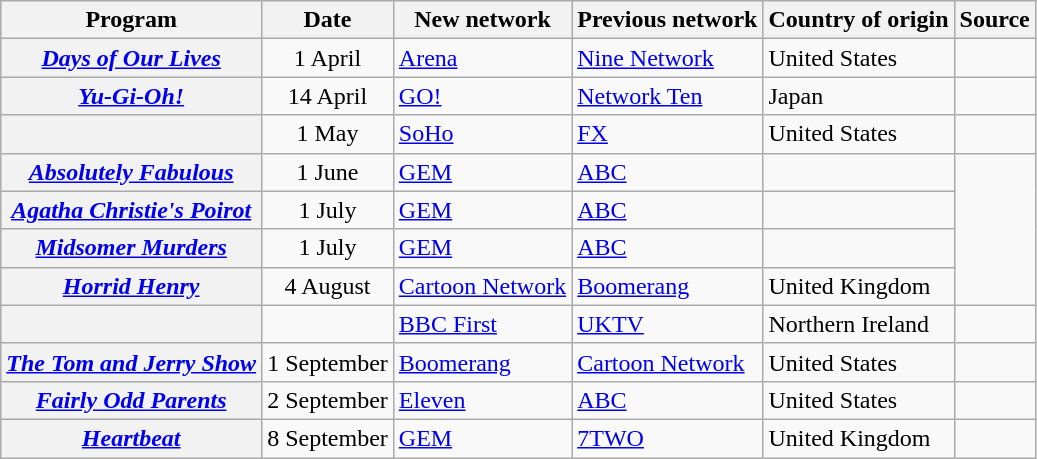<table class="wikitable plainrowheaders sortable" style="text-align:left">
<tr>
<th scope="col">Program</th>
<th scope="col">Date</th>
<th scope="col">New network</th>
<th scope="col">Previous network</th>
<th scope="col">Country of origin</th>
<th scope="col" class="unsortable">Source</th>
</tr>
<tr>
<th scope="row"><em><a href='#'>Days of Our Lives</a></em></th>
<td align=center>1 April</td>
<td><a href='#'>Arena</a></td>
<td><a href='#'>Nine Network</a></td>
<td>United States</td>
<td align=center></td>
</tr>
<tr>
<th scope="row"><em><a href='#'>Yu-Gi-Oh!</a></em></th>
<td align=center>14 April</td>
<td><a href='#'>GO!</a></td>
<td><a href='#'>Network Ten</a></td>
<td>Japan</td>
<td align=center></td>
</tr>
<tr>
<th scope="row"><em></em></th>
<td align=center>1 May</td>
<td><a href='#'>SoHo</a></td>
<td><a href='#'>FX</a></td>
<td>United States</td>
<td align=center></td>
</tr>
<tr>
<th scope="row"><em><a href='#'>Absolutely Fabulous</a></em></th>
<td align=center>1 June</td>
<td><a href='#'>GEM</a></td>
<td><a href='#'>ABC</a></td>
<td></td>
</tr>
<tr>
<th scope="row"><em><a href='#'>Agatha Christie's Poirot</a></em></th>
<td align=center>1 July</td>
<td><a href='#'>GEM</a></td>
<td><a href='#'>ABC</a></td>
<td></td>
</tr>
<tr>
<th scope="row"><em><a href='#'>Midsomer Murders</a></em></th>
<td align=center>1 July</td>
<td><a href='#'>GEM</a></td>
<td><a href='#'>ABC</a></td>
<td></td>
</tr>
<tr>
<th scope="row"><em><a href='#'>Horrid Henry</a></em></th>
<td align=center>4 August</td>
<td><a href='#'>Cartoon Network</a></td>
<td><a href='#'>Boomerang</a></td>
<td>United Kingdom</td>
</tr>
<tr>
<th scope="row"><em></em></th>
<td></td>
<td><a href='#'>BBC First</a></td>
<td><a href='#'>UKTV</a></td>
<td>Northern Ireland</td>
<td align=center></td>
</tr>
<tr>
<th scope="row"><em><a href='#'>The Tom and Jerry Show</a></em></th>
<td>1 September</td>
<td><a href='#'>Boomerang</a></td>
<td><a href='#'>Cartoon Network</a></td>
<td>United States</td>
<td align=center></td>
</tr>
<tr>
<th scope="row"><em><a href='#'>Fairly Odd Parents</a></em></th>
<td align=center>2 September</td>
<td><a href='#'>Eleven</a></td>
<td><a href='#'>ABC</a></td>
<td>United States</td>
<td align=center></td>
</tr>
<tr>
<th scope="row"><em><a href='#'>Heartbeat</a></em></th>
<td align=center>8 September</td>
<td><a href='#'>GEM</a></td>
<td><a href='#'>7TWO</a></td>
<td>United Kingdom</td>
<td align=center></td>
</tr>
</table>
